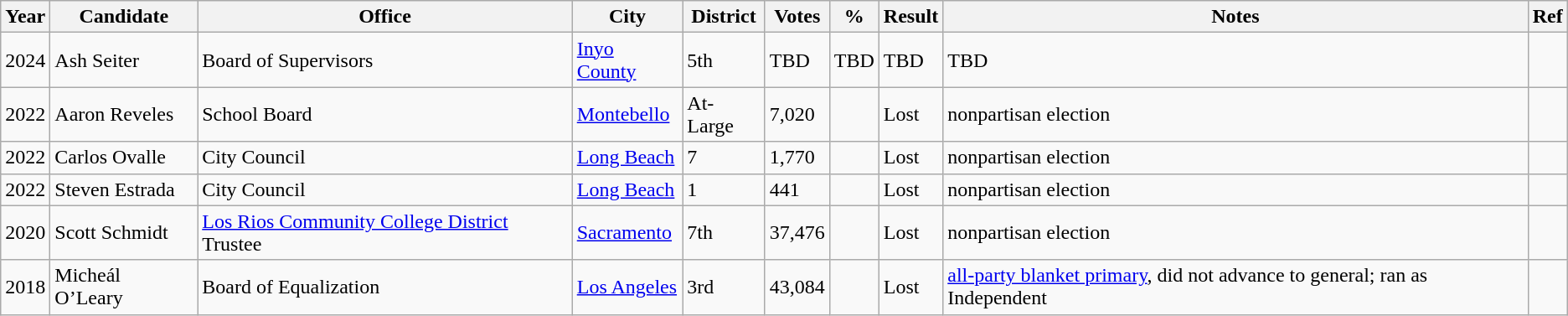<table class="wikitable sortable" style="font-size:100%">
<tr>
<th>Year</th>
<th>Candidate</th>
<th>Office</th>
<th>City</th>
<th>District</th>
<th>Votes</th>
<th>%</th>
<th>Result</th>
<th>Notes</th>
<th>Ref</th>
</tr>
<tr>
<td>2024</td>
<td>Ash Seiter</td>
<td>Board of Supervisors</td>
<td><a href='#'>Inyo County</a></td>
<td>5th</td>
<td>TBD</td>
<td>TBD</td>
<td>TBD</td>
<td>TBD</td>
<td></td>
</tr>
<tr>
<td>2022</td>
<td>Aaron Reveles</td>
<td>School Board</td>
<td><a href='#'>Montebello</a></td>
<td>At-Large</td>
<td>7,020</td>
<td></td>
<td> Lost</td>
<td>nonpartisan election</td>
<td></td>
</tr>
<tr>
<td>2022</td>
<td>Carlos Ovalle</td>
<td>City Council</td>
<td><a href='#'>Long Beach</a></td>
<td>7</td>
<td>1,770</td>
<td></td>
<td> Lost</td>
<td>nonpartisan election</td>
<td></td>
</tr>
<tr>
<td>2022</td>
<td>Steven Estrada</td>
<td>City Council</td>
<td><a href='#'>Long Beach</a></td>
<td>1</td>
<td>441</td>
<td></td>
<td> Lost</td>
<td>nonpartisan election</td>
<td></td>
</tr>
<tr>
<td>2020</td>
<td>Scott Schmidt</td>
<td><a href='#'>Los Rios Community College District</a> Trustee</td>
<td><a href='#'>Sacramento</a></td>
<td>7th</td>
<td>37,476</td>
<td></td>
<td> Lost</td>
<td>nonpartisan election</td>
<td></td>
</tr>
<tr>
<td>2018</td>
<td>Micheál O’Leary</td>
<td>Board of Equalization</td>
<td><a href='#'>Los Angeles</a></td>
<td>3rd</td>
<td>43,084</td>
<td></td>
<td> Lost</td>
<td><a href='#'>all-party blanket primary</a>, did not advance to general; ran as Independent</td>
<td></td>
</tr>
</table>
